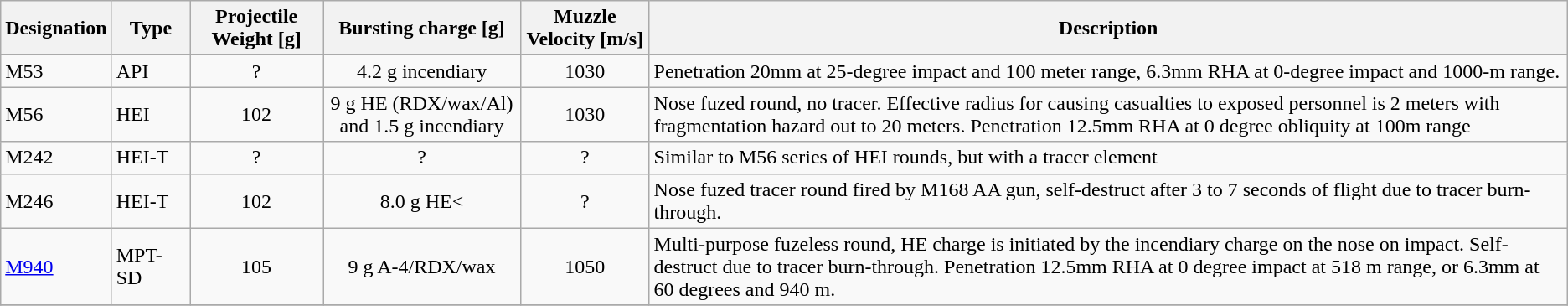<table class="wikitable">
<tr>
<th width="80"><span>Designation</span></th>
<th width="55"><span>Type</span></th>
<th><span>Projectile Weight [g]</span></th>
<th width="150"><span>Bursting charge [g]</span></th>
<th><span>Muzzle Velocity [m/s]</span></th>
<th><span>Description</span></th>
</tr>
<tr>
<td>M53</td>
<td>API</td>
<td align="center">?</td>
<td align="center">4.2 g incendiary</td>
<td align="center">1030</td>
<td>Penetration 20mm at 25-degree impact and 100 meter range, 6.3mm RHA at 0-degree impact and 1000-m range.</td>
</tr>
<tr>
<td>M56</td>
<td>HEI</td>
<td align="center">102</td>
<td align="center">9 g HE (RDX/wax/Al) and 1.5 g incendiary</td>
<td align="center">1030</td>
<td>Nose fuzed round, no tracer. Effective radius for causing casualties to exposed personnel is 2 meters with fragmentation hazard out to 20 meters. Penetration 12.5mm RHA at 0 degree obliquity at 100m range</td>
</tr>
<tr>
<td>M242</td>
<td>HEI-T</td>
<td align="center">?</td>
<td align="center">?</td>
<td align="center">?</td>
<td>Similar to M56 series of HEI rounds, but with a tracer element</td>
</tr>
<tr>
<td>M246</td>
<td>HEI-T</td>
<td align="center">102</td>
<td align="center">8.0 g HE<</td>
<td align="center">?</td>
<td>Nose fuzed tracer round fired by M168 AA gun, self-destruct after 3 to 7 seconds of flight due to tracer burn-through.</td>
</tr>
<tr>
<td><a href='#'>M940</a></td>
<td>MPT-SD</td>
<td align="center">105</td>
<td align="center">9 g A-4/RDX/wax</td>
<td align="center">1050</td>
<td>Multi-purpose fuzeless round, HE charge is initiated by the incendiary charge on the nose on impact. Self-destruct due to tracer burn-through. Penetration 12.5mm RHA at 0 degree impact at 518 m range, or 6.3mm at 60 degrees and 940 m.</td>
</tr>
<tr>
</tr>
</table>
